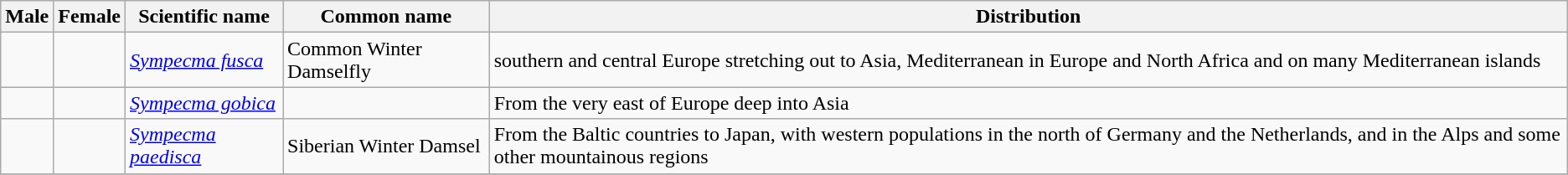<table class="wikitable">
<tr>
<th>Male</th>
<th>Female</th>
<th>Scientific name</th>
<th>Common name</th>
<th>Distribution</th>
</tr>
<tr>
<td></td>
<td></td>
<td><em><a href='#'>Sympecma fusca</a></em> </td>
<td>Common Winter Damselfly</td>
<td>southern and central Europe stretching out to Asia, Mediterranean in Europe and North Africa and on many Mediterranean islands</td>
</tr>
<tr>
<td></td>
<td></td>
<td><em><a href='#'>Sympecma gobica</a></em> </td>
<td></td>
<td>From the very east of Europe deep into Asia</td>
</tr>
<tr>
<td></td>
<td></td>
<td><em><a href='#'>Sympecma paedisca</a></em> </td>
<td>Siberian Winter Damsel</td>
<td>From the Baltic countries to Japan, with western populations in the north of Germany and the Netherlands, and in the Alps and some other mountainous regions</td>
</tr>
<tr>
</tr>
</table>
